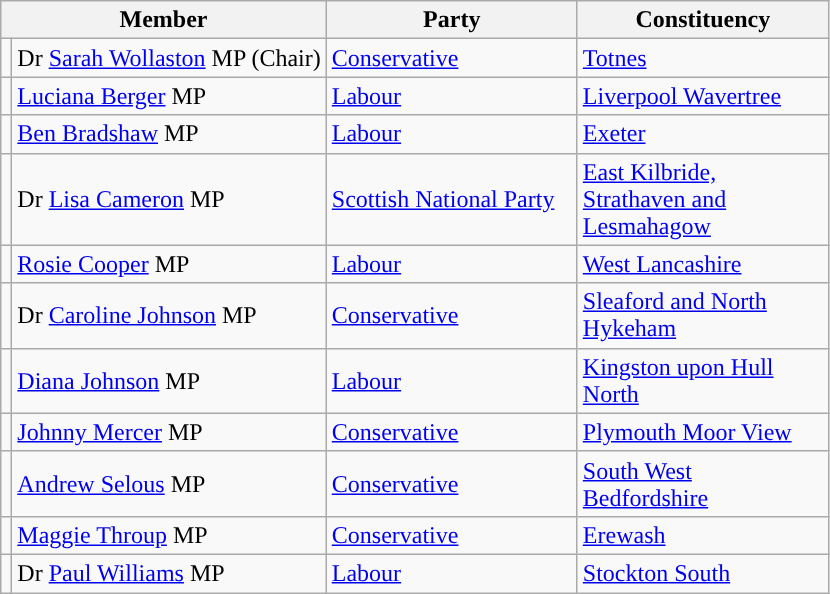<table class="wikitable">
<tr>
<th width="160px" colspan="2" valign="top">Member</th>
<th width="160px" valign="top">Party</th>
<th width="160px" valign="top">Constituency</th>
</tr>
<tr>
<td style="color:inherit;background:"></td>
<td>Dr <a href='#'>Sarah Wollaston</a> MP (Chair)</td>
<td><a href='#'>Conservative</a></td>
<td><a href='#'>Totnes</a></td>
</tr>
<tr>
<td style="color:inherit;background:"></td>
<td><a href='#'>Luciana Berger</a> MP</td>
<td><a href='#'>Labour</a></td>
<td><a href='#'>Liverpool Wavertree</a></td>
</tr>
<tr>
<td style="color:inherit;background:"></td>
<td><a href='#'>Ben Bradshaw</a> MP</td>
<td><a href='#'>Labour</a></td>
<td><a href='#'>Exeter</a></td>
</tr>
<tr>
<td style="color:inherit;background:"></td>
<td>Dr <a href='#'>Lisa Cameron</a> MP</td>
<td><a href='#'>Scottish National Party</a></td>
<td><a href='#'>East Kilbride, Strathaven and Lesmahagow</a></td>
</tr>
<tr>
<td style="color:inherit;background:"></td>
<td><a href='#'>Rosie Cooper</a> MP</td>
<td><a href='#'>Labour</a></td>
<td><a href='#'>West Lancashire</a></td>
</tr>
<tr>
<td style="color:inherit;background:"></td>
<td>Dr <a href='#'>Caroline Johnson</a> MP</td>
<td><a href='#'>Conservative</a></td>
<td><a href='#'>Sleaford and North Hykeham</a></td>
</tr>
<tr>
<td style="color:inherit;background:"></td>
<td><a href='#'>Diana Johnson</a> MP</td>
<td><a href='#'>Labour</a></td>
<td><a href='#'>Kingston upon Hull North</a></td>
</tr>
<tr>
<td style="color:inherit;background:"></td>
<td><a href='#'>Johnny Mercer</a> MP</td>
<td><a href='#'>Conservative</a></td>
<td><a href='#'>Plymouth Moor View</a></td>
</tr>
<tr>
<td style="color:inherit;background:"></td>
<td><a href='#'>Andrew Selous</a> MP</td>
<td><a href='#'>Conservative</a></td>
<td><a href='#'>South West Bedfordshire</a></td>
</tr>
<tr>
<td style="color:inherit;background:"></td>
<td><a href='#'>Maggie Throup</a> MP</td>
<td><a href='#'>Conservative</a></td>
<td><a href='#'>Erewash</a></td>
</tr>
<tr>
<td style="color:inherit;background:"></td>
<td>Dr <a href='#'>Paul Williams</a> MP</td>
<td><a href='#'>Labour</a></td>
<td><a href='#'>Stockton South</a></td>
</tr>
</table>
